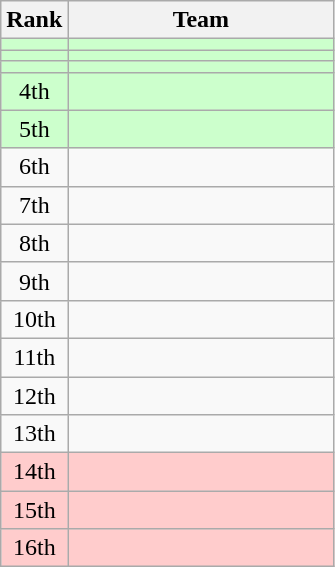<table class=wikitable style="text-align:center;">
<tr>
<th>Rank</th>
<th width=170>Team</th>
</tr>
<tr bgcolor="#ccffcc">
<td></td>
<td align=left></td>
</tr>
<tr bgcolor="#ccffcc">
<td></td>
<td align=left></td>
</tr>
<tr bgcolor="#ccffcc">
<td></td>
<td align=left></td>
</tr>
<tr bgcolor="#ccffcc">
<td>4th</td>
<td align=left></td>
</tr>
<tr bgcolor="#ccffcc">
<td>5th</td>
<td align=left></td>
</tr>
<tr>
<td>6th</td>
<td align=left></td>
</tr>
<tr>
<td>7th</td>
<td align=left></td>
</tr>
<tr>
<td>8th</td>
<td align=left></td>
</tr>
<tr>
<td>9th</td>
<td align=left></td>
</tr>
<tr>
<td>10th</td>
<td align=left></td>
</tr>
<tr>
<td>11th</td>
<td align=left></td>
</tr>
<tr>
<td>12th</td>
<td align=left></td>
</tr>
<tr>
<td>13th</td>
<td align=left></td>
</tr>
<tr bgcolor=#ffcccc>
<td>14th</td>
<td align=left></td>
</tr>
<tr bgcolor=#ffcccc>
<td>15th</td>
<td align=left></td>
</tr>
<tr bgcolor=#ffcccc>
<td>16th</td>
<td align=left></td>
</tr>
</table>
